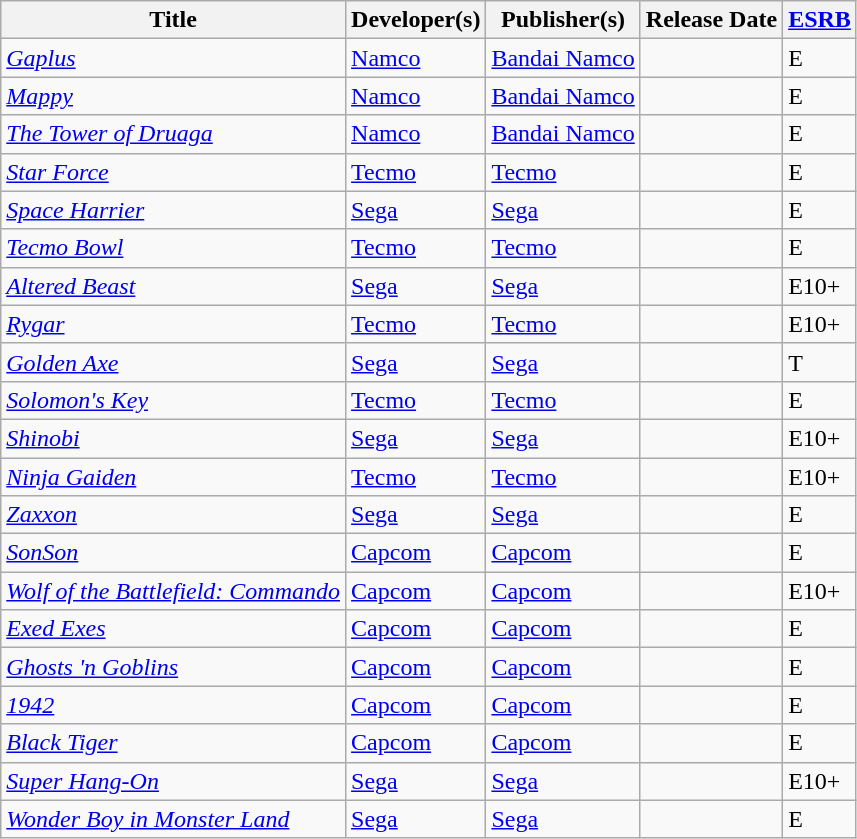<table class="wikitable sortable" style=>
<tr>
<th width="">Title</th>
<th width="">Developer(s)</th>
<th width="">Publisher(s)</th>
<th width="">Release Date</th>
<th width=""><a href='#'>ESRB</a></th>
</tr>
<tr>
<td><em><a href='#'>Gaplus</a></em></td>
<td><a href='#'>Namco</a></td>
<td><a href='#'>Bandai Namco</a></td>
<td></td>
<td>E</td>
</tr>
<tr>
<td><em><a href='#'>Mappy</a></em></td>
<td><a href='#'>Namco</a></td>
<td><a href='#'>Bandai Namco</a></td>
<td></td>
<td>E</td>
</tr>
<tr>
<td><em><a href='#'>The Tower of Druaga</a></em></td>
<td><a href='#'>Namco</a></td>
<td><a href='#'>Bandai Namco</a></td>
<td></td>
<td>E</td>
</tr>
<tr>
<td><em><a href='#'>Star Force</a></em></td>
<td><a href='#'>Tecmo</a></td>
<td><a href='#'>Tecmo</a></td>
<td></td>
<td>E</td>
</tr>
<tr>
<td><em><a href='#'>Space Harrier</a></em></td>
<td><a href='#'>Sega</a></td>
<td><a href='#'>Sega</a></td>
<td></td>
<td>E</td>
</tr>
<tr>
<td><em><a href='#'>Tecmo Bowl</a></em></td>
<td><a href='#'>Tecmo</a></td>
<td><a href='#'>Tecmo</a></td>
<td></td>
<td>E</td>
</tr>
<tr>
<td><em><a href='#'>Altered Beast</a></em></td>
<td><a href='#'>Sega</a></td>
<td><a href='#'>Sega</a></td>
<td></td>
<td>E10+</td>
</tr>
<tr>
<td><em><a href='#'>Rygar</a></em></td>
<td><a href='#'>Tecmo</a></td>
<td><a href='#'>Tecmo</a></td>
<td></td>
<td>E10+</td>
</tr>
<tr>
<td><em><a href='#'>Golden Axe</a></em></td>
<td><a href='#'>Sega</a></td>
<td><a href='#'>Sega</a></td>
<td></td>
<td>T</td>
</tr>
<tr>
<td><em><a href='#'>Solomon's Key</a></em></td>
<td><a href='#'>Tecmo</a></td>
<td><a href='#'>Tecmo</a></td>
<td></td>
<td>E</td>
</tr>
<tr>
<td><em><a href='#'>Shinobi</a></em></td>
<td><a href='#'>Sega</a></td>
<td><a href='#'>Sega</a></td>
<td></td>
<td>E10+</td>
</tr>
<tr>
<td><em><a href='#'>Ninja Gaiden</a></em></td>
<td><a href='#'>Tecmo</a></td>
<td><a href='#'>Tecmo</a></td>
<td></td>
<td>E10+</td>
</tr>
<tr>
<td><em><a href='#'>Zaxxon</a></em></td>
<td><a href='#'>Sega</a></td>
<td><a href='#'>Sega</a></td>
<td></td>
<td>E</td>
</tr>
<tr>
<td><em><a href='#'>SonSon</a></em></td>
<td><a href='#'>Capcom</a></td>
<td><a href='#'>Capcom</a></td>
<td></td>
<td>E</td>
</tr>
<tr>
<td><em><a href='#'>Wolf of the Battlefield: Commando</a></em></td>
<td><a href='#'>Capcom</a></td>
<td><a href='#'>Capcom</a></td>
<td></td>
<td>E10+</td>
</tr>
<tr>
<td><em><a href='#'>Exed Exes</a></em></td>
<td><a href='#'>Capcom</a></td>
<td><a href='#'>Capcom</a></td>
<td></td>
<td>E</td>
</tr>
<tr>
<td><em><a href='#'>Ghosts 'n Goblins</a></em></td>
<td><a href='#'>Capcom</a></td>
<td><a href='#'>Capcom</a></td>
<td></td>
<td>E</td>
</tr>
<tr>
<td><em><a href='#'>1942</a></em></td>
<td><a href='#'>Capcom</a></td>
<td><a href='#'>Capcom</a></td>
<td></td>
<td>E</td>
</tr>
<tr>
<td><em><a href='#'>Black Tiger</a></em></td>
<td><a href='#'>Capcom</a></td>
<td><a href='#'>Capcom</a></td>
<td></td>
<td>E</td>
</tr>
<tr>
<td><em><a href='#'>Super Hang-On</a></em></td>
<td><a href='#'>Sega</a></td>
<td><a href='#'>Sega</a></td>
<td></td>
<td>E10+</td>
</tr>
<tr>
<td><em><a href='#'>Wonder Boy in Monster Land</a></em></td>
<td><a href='#'>Sega</a></td>
<td><a href='#'>Sega</a></td>
<td></td>
<td>E</td>
</tr>
</table>
